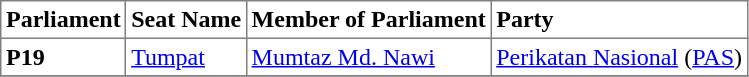<table class="toccolours sortable" border="1" cellpadding="3" style="border-collapse:collapse; text-align: left;">
<tr>
<th align="center">Parliament</th>
<th>Seat Name</th>
<th>Member of Parliament</th>
<th>Party</th>
</tr>
<tr>
<th align="left">P19</th>
<td><a href='#'>Tumpat</a></td>
<td><a href='#'>Mumtaz Md. Nawi</a></td>
<td><a href='#'>Perikatan Nasional</a> (<a href='#'>PAS</a>)</td>
</tr>
<tr>
</tr>
</table>
